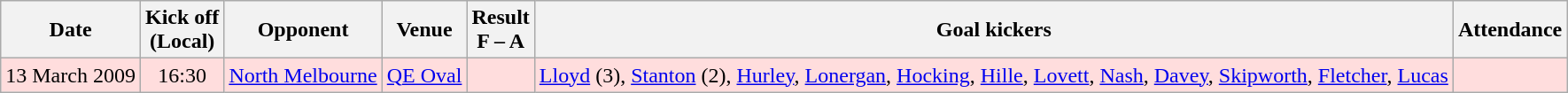<table class="wikitable" style="text-align:center">
<tr>
<th>Date</th>
<th>Kick off<br>(Local)</th>
<th>Opponent</th>
<th>Venue</th>
<th>Result<br>F – A</th>
<th>Goal kickers</th>
<th>Attendance</th>
</tr>
<tr style="background:#fdd;">
<td>13 March 2009</td>
<td>16:30</td>
<td><a href='#'>North Melbourne</a></td>
<td><a href='#'>QE Oval</a></td>
<td></td>
<td><a href='#'>Lloyd</a> (3), <a href='#'>Stanton</a> (2), <a href='#'>Hurley</a>, <a href='#'>Lonergan</a>, <a href='#'>Hocking</a>, <a href='#'>Hille</a>, <a href='#'>Lovett</a>, <a href='#'>Nash</a>, <a href='#'>Davey</a>, <a href='#'>Skipworth</a>, <a href='#'>Fletcher</a>, <a href='#'>Lucas</a></td>
<td></td>
</tr>
</table>
